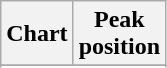<table class="wikitable sortable plainrowheaders" style="text-align:center;" border="1">
<tr>
<th scope="col">Chart</th>
<th scope="col">Peak<br>position</th>
</tr>
<tr>
</tr>
<tr>
</tr>
</table>
